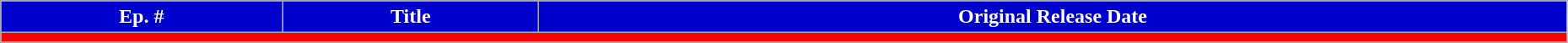<table class="wikitable plainrowheaders" width="98%">
<tr>
<th style="background: #0000CD; color: #FFF;">Ep. #</th>
<th style="background: #0000CD; color: #FFF;">Title</th>
<th style="background: #0000CD; color: #FFF;">Original Release Date</th>
</tr>
<tr>
<td colspan="7" bgcolor="#FF0000"></td>
</tr>
<tr>
</tr>
</table>
